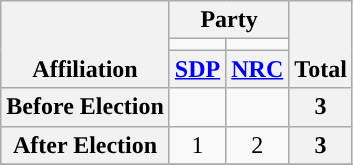<table class=wikitable style="text-align:center">
<tr style="vertical-align:bottom;">
<th rowspan=3>Affiliation</th>
<th colspan=2>Party</th>
<th rowspan=3>Total</th>
</tr>
<tr>
<td style="background-color:"></td>
<td style="background-color:"></td>
</tr>
<tr>
<th><a href='#'>SDP</a></th>
<th><a href='#'>NRC</a></th>
</tr>
<tr>
<th>Before Election</th>
<td></td>
<td></td>
<th>3</th>
</tr>
<tr>
<th>After Election</th>
<td>1</td>
<td>2</td>
<th>3</th>
</tr>
<tr>
</tr>
</table>
